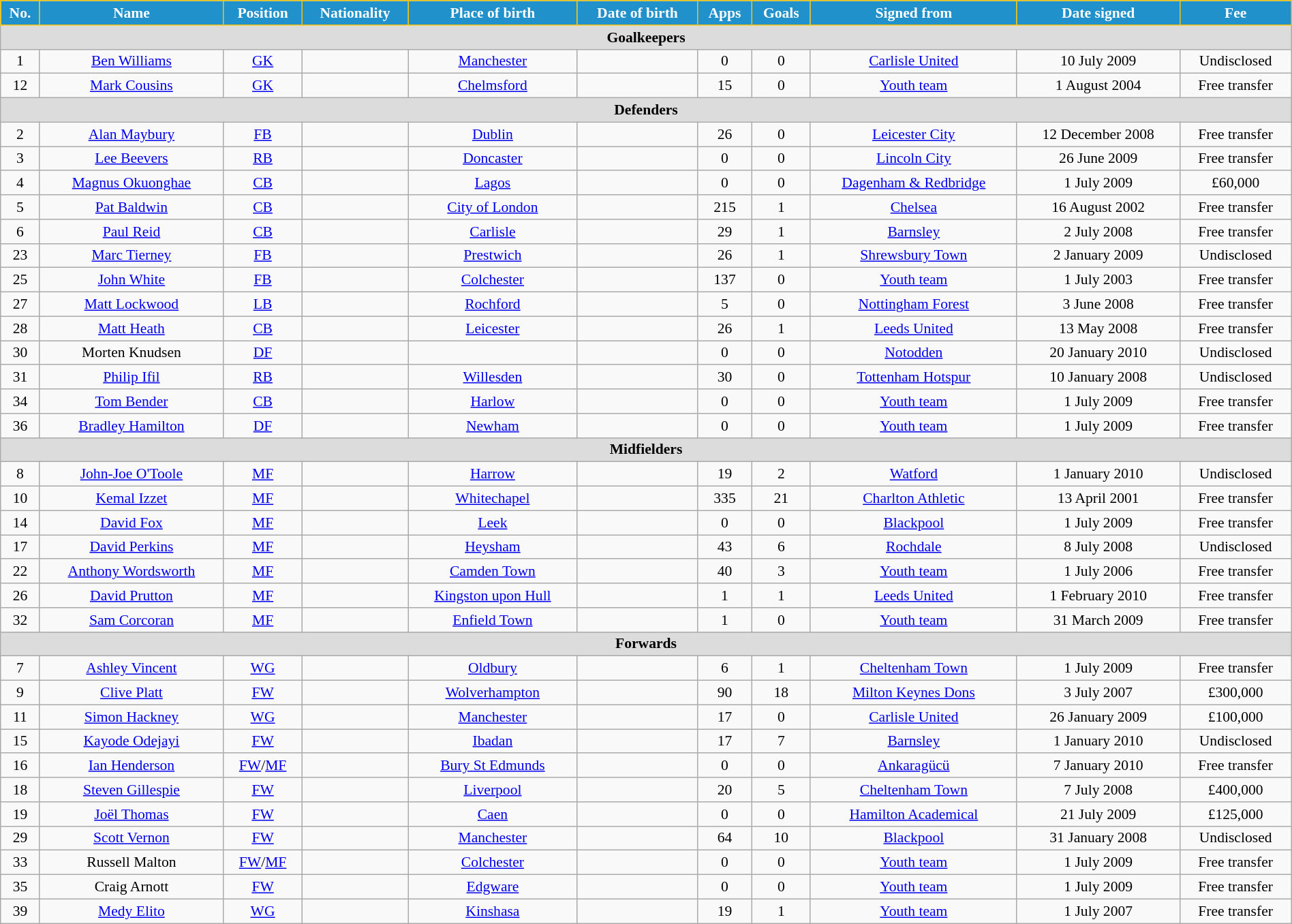<table class="wikitable" style="text-align:center; font-size:90%; width:100%;">
<tr>
<th style="background:#2191CC; color:white; border:1px solid #F7C408; text-align:center;">No.</th>
<th style="background:#2191CC; color:white; border:1px solid #F7C408; text-align:center;">Name</th>
<th style="background:#2191CC; color:white; border:1px solid #F7C408; text-align:center;">Position</th>
<th style="background:#2191CC; color:white; border:1px solid #F7C408; text-align:center;">Nationality</th>
<th style="background:#2191CC; color:white; border:1px solid #F7C408; text-align:center;">Place of birth</th>
<th style="background:#2191CC; color:white; border:1px solid #F7C408; text-align:center;">Date of birth</th>
<th style="background:#2191CC; color:white; border:1px solid #F7C408; text-align:center;">Apps</th>
<th style="background:#2191CC; color:white; border:1px solid #F7C408; text-align:center;">Goals</th>
<th style="background:#2191CC; color:white; border:1px solid #F7C408; text-align:center;">Signed from</th>
<th style="background:#2191CC; color:white; border:1px solid #F7C408; text-align:center;">Date signed</th>
<th style="background:#2191CC; color:white; border:1px solid #F7C408; text-align:center;">Fee</th>
</tr>
<tr>
<th colspan="13" style="background:#dcdcdc; text-align:center;">Goalkeepers</th>
</tr>
<tr>
<td>1</td>
<td><a href='#'>Ben Williams</a></td>
<td><a href='#'>GK</a></td>
<td></td>
<td><a href='#'>Manchester</a></td>
<td></td>
<td>0</td>
<td>0</td>
<td> <a href='#'>Carlisle United</a></td>
<td>10 July 2009</td>
<td>Undisclosed</td>
</tr>
<tr>
<td>12</td>
<td><a href='#'>Mark Cousins</a></td>
<td><a href='#'>GK</a></td>
<td></td>
<td><a href='#'>Chelmsford</a></td>
<td></td>
<td>15</td>
<td>0</td>
<td><a href='#'>Youth team</a></td>
<td>1 August 2004</td>
<td>Free transfer</td>
</tr>
<tr>
<th colspan="13" style="background:#dcdcdc; text-align:center;">Defenders</th>
</tr>
<tr>
<td>2</td>
<td><a href='#'>Alan Maybury</a></td>
<td><a href='#'>FB</a></td>
<td></td>
<td><a href='#'>Dublin</a></td>
<td></td>
<td>26</td>
<td>0</td>
<td> <a href='#'>Leicester City</a></td>
<td>12 December 2008</td>
<td>Free transfer</td>
</tr>
<tr>
<td>3</td>
<td><a href='#'>Lee Beevers</a></td>
<td><a href='#'>RB</a></td>
<td></td>
<td> <a href='#'>Doncaster</a></td>
<td></td>
<td>0</td>
<td>0</td>
<td> <a href='#'>Lincoln City</a></td>
<td>26 June 2009</td>
<td>Free transfer</td>
</tr>
<tr>
<td>4</td>
<td><a href='#'>Magnus Okuonghae</a></td>
<td><a href='#'>CB</a></td>
<td></td>
<td> <a href='#'>Lagos</a></td>
<td></td>
<td>0</td>
<td>0</td>
<td> <a href='#'>Dagenham & Redbridge</a></td>
<td>1 July 2009</td>
<td>£60,000</td>
</tr>
<tr>
<td>5</td>
<td><a href='#'>Pat Baldwin</a></td>
<td><a href='#'>CB</a></td>
<td></td>
<td><a href='#'>City of London</a></td>
<td></td>
<td>215</td>
<td>1</td>
<td> <a href='#'>Chelsea</a></td>
<td>16 August 2002</td>
<td>Free transfer</td>
</tr>
<tr>
<td>6</td>
<td><a href='#'>Paul Reid</a></td>
<td><a href='#'>CB</a></td>
<td></td>
<td><a href='#'>Carlisle</a></td>
<td></td>
<td>29</td>
<td>1</td>
<td> <a href='#'>Barnsley</a></td>
<td>2 July 2008</td>
<td>Free transfer</td>
</tr>
<tr>
<td>23</td>
<td><a href='#'>Marc Tierney</a></td>
<td><a href='#'>FB</a></td>
<td></td>
<td><a href='#'>Prestwich</a></td>
<td></td>
<td>26</td>
<td>1</td>
<td> <a href='#'>Shrewsbury Town</a></td>
<td>2 January 2009</td>
<td>Undisclosed</td>
</tr>
<tr>
<td>25</td>
<td><a href='#'>John White</a></td>
<td><a href='#'>FB</a></td>
<td></td>
<td><a href='#'>Colchester</a></td>
<td></td>
<td>137</td>
<td>0</td>
<td><a href='#'>Youth team</a></td>
<td>1 July 2003</td>
<td>Free transfer</td>
</tr>
<tr>
<td>27</td>
<td><a href='#'>Matt Lockwood</a></td>
<td><a href='#'>LB</a></td>
<td></td>
<td><a href='#'>Rochford</a></td>
<td></td>
<td>5</td>
<td>0</td>
<td> <a href='#'>Nottingham Forest</a></td>
<td>3 June 2008</td>
<td>Free transfer</td>
</tr>
<tr>
<td>28</td>
<td><a href='#'>Matt Heath</a></td>
<td><a href='#'>CB</a></td>
<td></td>
<td><a href='#'>Leicester</a></td>
<td></td>
<td>26</td>
<td>1</td>
<td> <a href='#'>Leeds United</a></td>
<td>13 May 2008</td>
<td>Free transfer</td>
</tr>
<tr>
<td>30</td>
<td>Morten Knudsen</td>
<td><a href='#'>DF</a></td>
<td></td>
<td></td>
<td></td>
<td>0</td>
<td>0</td>
<td> <a href='#'>Notodden</a></td>
<td>20 January 2010</td>
<td>Undisclosed</td>
</tr>
<tr>
<td>31</td>
<td><a href='#'>Philip Ifil</a></td>
<td><a href='#'>RB</a></td>
<td></td>
<td><a href='#'>Willesden</a></td>
<td></td>
<td>30</td>
<td>0</td>
<td> <a href='#'>Tottenham Hotspur</a></td>
<td>10 January 2008</td>
<td>Undisclosed</td>
</tr>
<tr>
<td>34</td>
<td><a href='#'>Tom Bender</a></td>
<td><a href='#'>CB</a></td>
<td></td>
<td><a href='#'>Harlow</a></td>
<td></td>
<td>0</td>
<td>0</td>
<td><a href='#'>Youth team</a></td>
<td>1 July 2009</td>
<td>Free transfer</td>
</tr>
<tr>
<td>36</td>
<td><a href='#'>Bradley Hamilton</a></td>
<td><a href='#'>DF</a></td>
<td></td>
<td><a href='#'>Newham</a></td>
<td></td>
<td>0</td>
<td>0</td>
<td><a href='#'>Youth team</a></td>
<td>1 July 2009</td>
<td>Free transfer</td>
</tr>
<tr>
<th colspan="13" style="background:#dcdcdc; text-align:center;">Midfielders</th>
</tr>
<tr>
<td>8</td>
<td><a href='#'>John-Joe O'Toole</a></td>
<td><a href='#'>MF</a></td>
<td></td>
<td> <a href='#'>Harrow</a></td>
<td></td>
<td>19</td>
<td>2</td>
<td> <a href='#'>Watford</a></td>
<td>1 January 2010</td>
<td>Undisclosed</td>
</tr>
<tr>
<td>10</td>
<td><a href='#'>Kemal Izzet</a></td>
<td><a href='#'>MF</a></td>
<td></td>
<td><a href='#'>Whitechapel</a></td>
<td></td>
<td>335</td>
<td>21</td>
<td> <a href='#'>Charlton Athletic</a></td>
<td>13 April 2001</td>
<td>Free transfer</td>
</tr>
<tr>
<td>14</td>
<td><a href='#'>David Fox</a></td>
<td><a href='#'>MF</a></td>
<td></td>
<td><a href='#'>Leek</a></td>
<td></td>
<td>0</td>
<td>0</td>
<td> <a href='#'>Blackpool</a></td>
<td>1 July 2009</td>
<td>Free transfer</td>
</tr>
<tr>
<td>17</td>
<td><a href='#'>David Perkins</a></td>
<td><a href='#'>MF</a></td>
<td></td>
<td><a href='#'>Heysham</a></td>
<td></td>
<td>43</td>
<td>6</td>
<td> <a href='#'>Rochdale</a></td>
<td>8 July 2008</td>
<td>Undisclosed</td>
</tr>
<tr>
<td>22</td>
<td><a href='#'>Anthony Wordsworth</a></td>
<td><a href='#'>MF</a></td>
<td></td>
<td><a href='#'>Camden Town</a></td>
<td></td>
<td>40</td>
<td>3</td>
<td><a href='#'>Youth team</a></td>
<td>1 July 2006</td>
<td>Free transfer</td>
</tr>
<tr>
<td>26</td>
<td><a href='#'>David Prutton</a></td>
<td><a href='#'>MF</a></td>
<td></td>
<td><a href='#'>Kingston upon Hull</a></td>
<td></td>
<td>1</td>
<td>1</td>
<td> <a href='#'>Leeds United</a></td>
<td>1 February 2010</td>
<td>Free transfer</td>
</tr>
<tr>
<td>32</td>
<td><a href='#'>Sam Corcoran</a></td>
<td><a href='#'>MF</a></td>
<td></td>
<td><a href='#'>Enfield Town</a></td>
<td></td>
<td>1</td>
<td>0</td>
<td><a href='#'>Youth team</a></td>
<td>31 March 2009</td>
<td>Free transfer</td>
</tr>
<tr>
<th colspan="13" style="background:#dcdcdc; text-align:center;">Forwards</th>
</tr>
<tr>
<td>7</td>
<td><a href='#'>Ashley Vincent</a></td>
<td><a href='#'>WG</a></td>
<td></td>
<td><a href='#'>Oldbury</a></td>
<td></td>
<td>6</td>
<td>1</td>
<td> <a href='#'>Cheltenham Town</a></td>
<td>1 July 2009</td>
<td>Free transfer</td>
</tr>
<tr>
<td>9</td>
<td><a href='#'>Clive Platt</a></td>
<td><a href='#'>FW</a></td>
<td></td>
<td><a href='#'>Wolverhampton</a></td>
<td></td>
<td>90</td>
<td>18</td>
<td> <a href='#'>Milton Keynes Dons</a></td>
<td>3 July 2007</td>
<td>£300,000</td>
</tr>
<tr>
<td>11</td>
<td><a href='#'>Simon Hackney</a></td>
<td><a href='#'>WG</a></td>
<td></td>
<td><a href='#'>Manchester</a></td>
<td></td>
<td>17</td>
<td>0</td>
<td> <a href='#'>Carlisle United</a></td>
<td>26 January 2009</td>
<td>£100,000</td>
</tr>
<tr>
<td>15</td>
<td><a href='#'>Kayode Odejayi</a></td>
<td><a href='#'>FW</a></td>
<td></td>
<td><a href='#'>Ibadan</a></td>
<td></td>
<td>17</td>
<td>7</td>
<td> <a href='#'>Barnsley</a></td>
<td>1 January 2010</td>
<td>Undisclosed</td>
</tr>
<tr>
<td>16</td>
<td><a href='#'>Ian Henderson</a></td>
<td><a href='#'>FW</a>/<a href='#'>MF</a></td>
<td></td>
<td><a href='#'>Bury St Edmunds</a></td>
<td></td>
<td>0</td>
<td>0</td>
<td> <a href='#'>Ankaragücü</a></td>
<td>7 January 2010</td>
<td>Free transfer</td>
</tr>
<tr>
<td>18</td>
<td><a href='#'>Steven Gillespie</a></td>
<td><a href='#'>FW</a></td>
<td></td>
<td><a href='#'>Liverpool</a></td>
<td></td>
<td>20</td>
<td>5</td>
<td> <a href='#'>Cheltenham Town</a></td>
<td>7 July 2008</td>
<td>£400,000</td>
</tr>
<tr>
<td>19</td>
<td><a href='#'>Joël Thomas</a></td>
<td><a href='#'>FW</a></td>
<td></td>
<td><a href='#'>Caen</a></td>
<td></td>
<td>0</td>
<td>0</td>
<td> <a href='#'>Hamilton Academical</a></td>
<td>21 July 2009</td>
<td>£125,000</td>
</tr>
<tr>
<td>29</td>
<td><a href='#'>Scott Vernon</a></td>
<td><a href='#'>FW</a></td>
<td></td>
<td><a href='#'>Manchester</a></td>
<td></td>
<td>64</td>
<td>10</td>
<td> <a href='#'>Blackpool</a></td>
<td>31 January 2008</td>
<td>Undisclosed</td>
</tr>
<tr>
<td>33</td>
<td>Russell Malton</td>
<td><a href='#'>FW</a>/<a href='#'>MF</a></td>
<td></td>
<td><a href='#'>Colchester</a></td>
<td></td>
<td>0</td>
<td>0</td>
<td><a href='#'>Youth team</a></td>
<td>1 July 2009</td>
<td>Free transfer</td>
</tr>
<tr>
<td>35</td>
<td>Craig Arnott</td>
<td><a href='#'>FW</a></td>
<td></td>
<td><a href='#'>Edgware</a></td>
<td></td>
<td>0</td>
<td>0</td>
<td><a href='#'>Youth team</a></td>
<td>1 July 2009</td>
<td>Free transfer</td>
</tr>
<tr>
<td>39</td>
<td><a href='#'>Medy Elito</a></td>
<td><a href='#'>WG</a></td>
<td></td>
<td> <a href='#'>Kinshasa</a></td>
<td></td>
<td>19</td>
<td>1</td>
<td><a href='#'>Youth team</a></td>
<td>1 July 2007</td>
<td>Free transfer</td>
</tr>
</table>
